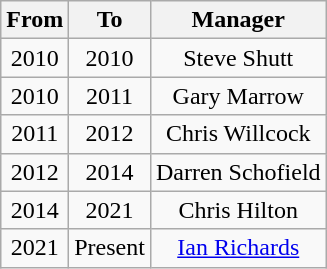<table class="wikitable" style="text-align: center">
<tr>
<th>From</th>
<th>To</th>
<th>Manager</th>
</tr>
<tr>
<td>2010</td>
<td>2010</td>
<td>Steve Shutt</td>
</tr>
<tr>
<td>2010</td>
<td>2011</td>
<td>Gary Marrow</td>
</tr>
<tr>
<td>2011</td>
<td>2012</td>
<td>Chris Willcock</td>
</tr>
<tr>
<td>2012</td>
<td>2014</td>
<td>Darren Schofield</td>
</tr>
<tr>
<td>2014</td>
<td>2021</td>
<td>Chris Hilton</td>
</tr>
<tr>
<td>2021</td>
<td>Present</td>
<td><a href='#'>Ian Richards</a></td>
</tr>
</table>
